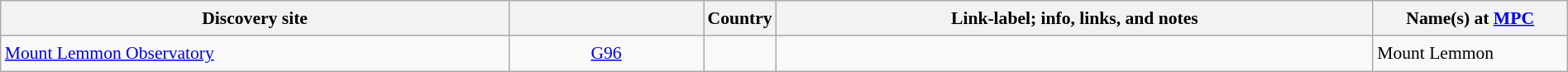<table class="wikitable sortable sticky-header-multi" style="text-align: center; font-size: 0.9em; width: 100%; line-height:1.5em">
<tr>
<th>Discovery site</th>
<th width=150></th>
<th width=40>Country</th>
<th>Link-label; info, links, and notes</th>
<th width=150>Name(s) at <a href='#'>MPC</a></th>
</tr>
<tr id="Mount Lemmon Observatory">
<td align=left><a href='#'>Mount Lemmon Observatory</a></td>
<td><a href='#'>G96</a></td>
<td></td>
<td></td>
<td align=left>Mount Lemmon</td>
</tr>
</table>
